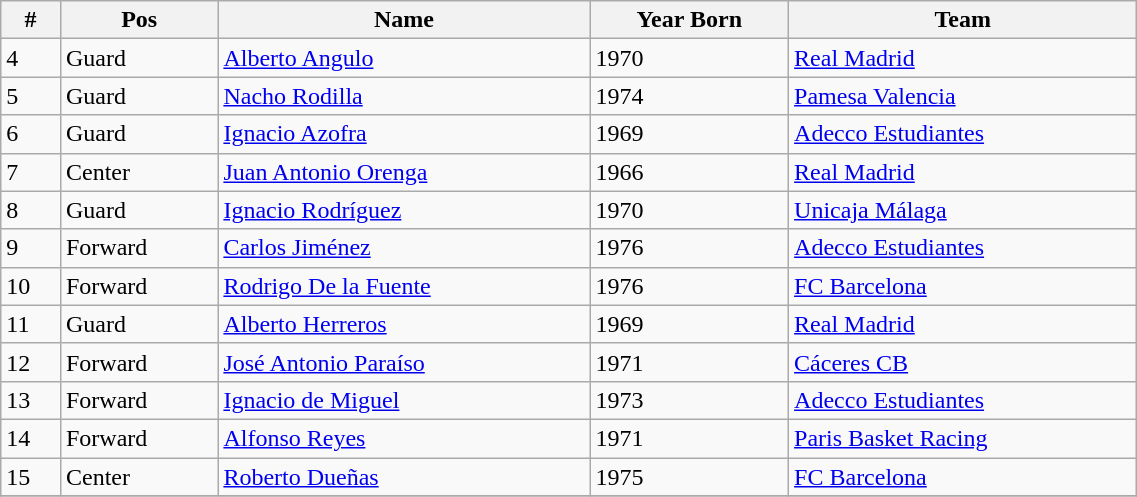<table class="wikitable" width=60%>
<tr>
<th>#</th>
<th>Pos</th>
<th>Name</th>
<th>Year Born</th>
<th>Team</th>
</tr>
<tr>
<td>4</td>
<td>Guard</td>
<td><a href='#'>Alberto Angulo</a></td>
<td>1970</td>
<td> <a href='#'>Real Madrid</a></td>
</tr>
<tr>
<td>5</td>
<td>Guard</td>
<td><a href='#'>Nacho Rodilla</a></td>
<td>1974</td>
<td> <a href='#'>Pamesa Valencia</a></td>
</tr>
<tr>
<td>6</td>
<td>Guard</td>
<td><a href='#'>Ignacio Azofra</a></td>
<td>1969</td>
<td> <a href='#'>Adecco Estudiantes</a></td>
</tr>
<tr>
<td>7</td>
<td>Center</td>
<td><a href='#'>Juan Antonio Orenga</a></td>
<td>1966</td>
<td> <a href='#'>Real Madrid</a></td>
</tr>
<tr>
<td>8</td>
<td>Guard</td>
<td><a href='#'>Ignacio Rodríguez</a></td>
<td>1970</td>
<td> <a href='#'>Unicaja Málaga</a></td>
</tr>
<tr>
<td>9</td>
<td>Forward</td>
<td><a href='#'>Carlos Jiménez</a></td>
<td>1976</td>
<td> <a href='#'>Adecco Estudiantes</a></td>
</tr>
<tr>
<td>10</td>
<td>Forward</td>
<td><a href='#'>Rodrigo De la Fuente</a></td>
<td>1976</td>
<td> <a href='#'>FC Barcelona</a></td>
</tr>
<tr>
<td>11</td>
<td>Guard</td>
<td><a href='#'>Alberto Herreros</a></td>
<td>1969</td>
<td> <a href='#'>Real Madrid</a></td>
</tr>
<tr>
<td>12</td>
<td>Forward</td>
<td><a href='#'>José Antonio Paraíso</a></td>
<td>1971</td>
<td> <a href='#'>Cáceres CB</a></td>
</tr>
<tr>
<td>13</td>
<td>Forward</td>
<td><a href='#'>Ignacio de Miguel</a></td>
<td>1973</td>
<td> <a href='#'>Adecco Estudiantes</a></td>
</tr>
<tr>
<td>14</td>
<td>Forward</td>
<td><a href='#'>Alfonso Reyes</a></td>
<td>1971</td>
<td> <a href='#'>Paris Basket Racing</a></td>
</tr>
<tr>
<td>15</td>
<td>Center</td>
<td><a href='#'>Roberto Dueñas</a></td>
<td>1975</td>
<td> <a href='#'>FC Barcelona</a></td>
</tr>
<tr>
</tr>
</table>
